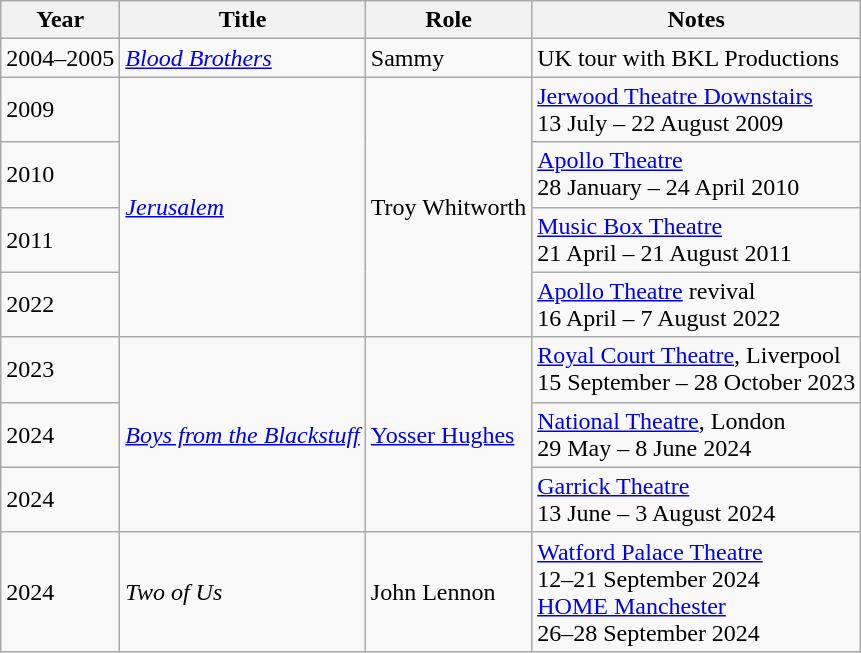<table class="wikitable sortable">
<tr>
<th>Year</th>
<th>Title</th>
<th>Role</th>
<th class="unsortable">Notes</th>
</tr>
<tr>
<td>2004–2005</td>
<td><em><a href='#'>Blood Brothers</a></em></td>
<td>Sammy</td>
<td>UK tour with BKL Productions</td>
</tr>
<tr>
<td>2009</td>
<td rowspan='4'><em><a href='#'>Jerusalem</a></em></td>
<td rowspan='4'>Troy Whitworth</td>
<td><a href='#'>Jerwood Theatre Downstairs</a><br>13 July – 22 August 2009</td>
</tr>
<tr>
<td>2010</td>
<td><a href='#'>Apollo Theatre</a><br>28 January – 24 April 2010</td>
</tr>
<tr>
<td>2011</td>
<td><a href='#'>Music Box Theatre</a><br>21 April – 21 August 2011</td>
</tr>
<tr>
<td>2022</td>
<td><a href='#'>Apollo Theatre</a> revival<br>16 April – 7 August 2022</td>
</tr>
<tr>
<td>2023</td>
<td rowspan='3'><em><a href='#'>Boys from the Blackstuff</a></em></td>
<td rowspan='3'><a href='#'>Yosser Hughes</a></td>
<td><a href='#'>Royal Court Theatre</a>, Liverpool<br>15 September – 28 October 2023</td>
</tr>
<tr>
<td>2024</td>
<td><a href='#'>National Theatre</a>, London<br>29 May – 8 June 2024</td>
</tr>
<tr>
<td>2024</td>
<td><a href='#'>Garrick Theatre</a><br>13 June – 3 August 2024</td>
</tr>
<tr>
<td>2024</td>
<td><em>Two of Us</em></td>
<td>John Lennon</td>
<td><a href='#'>Watford Palace Theatre</a><br>12–21 September 2024<br><a href='#'>HOME Manchester</a><br>26–28 September 2024</td>
</tr>
</table>
